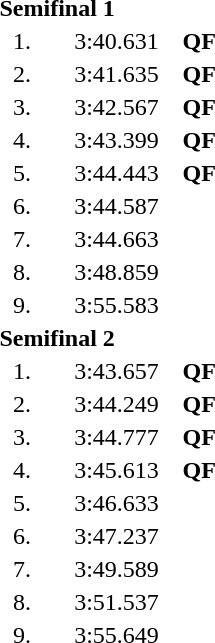<table style="text-align:center">
<tr>
<td colspan=4 align=left><strong>Semifinal 1</strong></td>
</tr>
<tr>
<td width=30>1.</td>
<td align=left></td>
<td width=80>3:40.631</td>
<td><strong>QF</strong></td>
</tr>
<tr>
<td>2.</td>
<td align=left></td>
<td>3:41.635</td>
<td><strong>QF</strong></td>
</tr>
<tr>
<td>3.</td>
<td align=left></td>
<td>3:42.567</td>
<td><strong>QF</strong></td>
</tr>
<tr>
<td>4.</td>
<td align=left></td>
<td>3:43.399</td>
<td><strong>QF</strong></td>
</tr>
<tr>
<td>5.</td>
<td align=left></td>
<td>3:44.443</td>
<td><strong>QF</strong></td>
</tr>
<tr>
<td>6.</td>
<td align=left></td>
<td>3:44.587</td>
<td></td>
</tr>
<tr>
<td>7.</td>
<td align=left></td>
<td>3:44.663</td>
<td></td>
</tr>
<tr>
<td>8.</td>
<td align=left></td>
<td>3:48.859</td>
<td></td>
</tr>
<tr>
<td>9.</td>
<td align=left></td>
<td>3:55.583</td>
<td></td>
</tr>
<tr>
<td colspan=4 align=left><strong>Semifinal 2</strong></td>
</tr>
<tr>
<td>1.</td>
<td align=left></td>
<td>3:43.657</td>
<td><strong>QF</strong></td>
</tr>
<tr>
<td>2.</td>
<td align=left></td>
<td>3:44.249</td>
<td><strong>QF</strong></td>
</tr>
<tr>
<td>3.</td>
<td align=left></td>
<td>3:44.777</td>
<td><strong>QF</strong></td>
</tr>
<tr>
<td>4.</td>
<td align=left></td>
<td>3:45.613</td>
<td><strong>QF</strong></td>
</tr>
<tr>
<td>5.</td>
<td align=left></td>
<td>3:46.633</td>
<td></td>
</tr>
<tr>
<td>6.</td>
<td align=left></td>
<td>3:47.237</td>
<td></td>
</tr>
<tr>
<td>7.</td>
<td align=left></td>
<td>3:49.589</td>
<td></td>
</tr>
<tr>
<td>8.</td>
<td align=left></td>
<td>3:51.537</td>
<td></td>
</tr>
<tr>
<td>9.</td>
<td align=left></td>
<td>3:55.649</td>
<td></td>
</tr>
</table>
